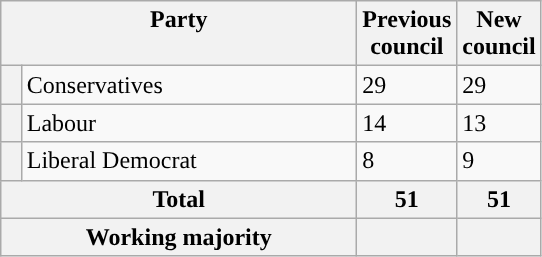<table class="wikitable">
<tr>
<th valign=top colspan="2" style="width: 230px">Party</th>
<th valign=top style="width: 30px">Previous council</th>
<th valign=top style="width: 30px">New council</th>
</tr>
<tr>
<th style="background-color: "></th>
<td>Conservatives</td>
<td>29</td>
<td>29</td>
</tr>
<tr>
<th style="background-color: "></th>
<td>Labour</td>
<td>14</td>
<td>13</td>
</tr>
<tr>
<th style="background-color: "></th>
<td>Liberal Democrat</td>
<td>8</td>
<td>9</td>
</tr>
<tr>
<th colspan=2>Total</th>
<th style="text-align: center">51</th>
<th colspan=3>51</th>
</tr>
<tr>
<th colspan=2>Working majority</th>
<th></th>
<th></th>
</tr>
</table>
